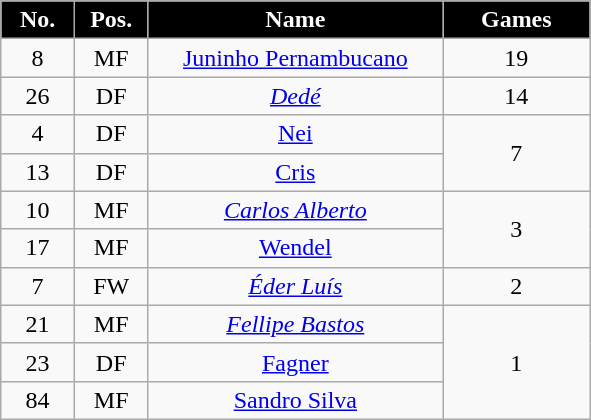<table class="wikitable" style="text-align:center">
<tr>
<th style="background:#000000; color:white; text-align:center;" width=10%>No.</th>
<th style="background:#000000; color:white; text-align:center;" width=10%>Pos.</th>
<th style="background:#000000; color:white; text-align:center;" width=40%>Name</th>
<th style="background:#000000; color:white; text-align:center;" width=20%>Games</th>
</tr>
<tr>
<td>8</td>
<td>MF</td>
<td> <a href='#'>Juninho Pernambucano</a></td>
<td style="text-align:center;">19</td>
</tr>
<tr>
<td>26</td>
<td>DF</td>
<td> <em><a href='#'>Dedé</a></em></td>
<td style="text-align:center;">14</td>
</tr>
<tr>
<td>4</td>
<td>DF</td>
<td> <a href='#'>Nei</a></td>
<td rowspan=2>7</td>
</tr>
<tr>
<td>13</td>
<td>DF</td>
<td> <a href='#'>Cris</a></td>
</tr>
<tr>
<td>10</td>
<td>MF</td>
<td> <em><a href='#'>Carlos Alberto</a></em></td>
<td rowspan=2>3</td>
</tr>
<tr>
<td>17</td>
<td>MF</td>
<td> <a href='#'>Wendel</a></td>
</tr>
<tr>
<td>7</td>
<td>FW</td>
<td> <em><a href='#'>Éder Luís</a></em></td>
<td style="text-align:center;">2</td>
</tr>
<tr>
<td>21</td>
<td>MF</td>
<td> <em><a href='#'>Fellipe Bastos</a></em></td>
<td rowspan=3>1</td>
</tr>
<tr>
<td>23</td>
<td>DF</td>
<td> <a href='#'>Fagner</a></td>
</tr>
<tr>
<td>84</td>
<td>MF</td>
<td> <a href='#'>Sandro Silva</a></td>
</tr>
</table>
